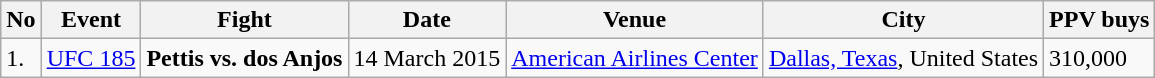<table class="wikitable">
<tr>
<th>No</th>
<th>Event</th>
<th>Fight</th>
<th>Date</th>
<th>Venue</th>
<th>City</th>
<th>PPV buys</th>
</tr>
<tr>
<td>1.</td>
<td><a href='#'>UFC 185</a></td>
<td><strong>Pettis vs. dos Anjos</strong></td>
<td>14 March 2015</td>
<td><a href='#'>American Airlines Center</a></td>
<td><a href='#'>Dallas, Texas</a>, United States</td>
<td>310,000</td>
</tr>
</table>
